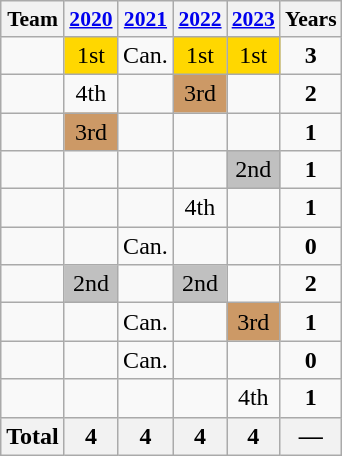<table class="wikitable" style="text-align:center">
<tr style="font-size:90%;">
<th>Team</th>
<th><a href='#'>2020</a></th>
<th><a href='#'>2021</a></th>
<th><a href='#'>2022</a></th>
<th><a href='#'>2023</a></th>
<th>Years</th>
</tr>
<tr>
<td align="left"></td>
<td bgcolor="gold">1st</td>
<td>Can.</td>
<td bgcolor="gold">1st</td>
<td bgcolor="gold">1st</td>
<td><strong>3</strong></td>
</tr>
<tr>
<td align=left></td>
<td>4th</td>
<td></td>
<td bgcolor=#cc9966>3rd</td>
<td></td>
<td><strong>2</strong></td>
</tr>
<tr>
<td align=left></td>
<td bgcolor=#cc9966>3rd</td>
<td></td>
<td></td>
<td></td>
<td><strong>1</strong></td>
</tr>
<tr>
<td align=left></td>
<td></td>
<td></td>
<td></td>
<td bgcolor=silver>2nd</td>
<td><strong>1</strong></td>
</tr>
<tr>
<td align=left></td>
<td></td>
<td></td>
<td>4th</td>
<td></td>
<td><strong>1</strong></td>
</tr>
<tr>
<td align=left></td>
<td></td>
<td>Can.</td>
<td></td>
<td></td>
<td><strong>0</strong></td>
</tr>
<tr>
<td align=left></td>
<td bgcolor=silver>2nd</td>
<td></td>
<td bgcolor=silver>2nd</td>
<td></td>
<td><strong>2</strong></td>
</tr>
<tr>
<td align=left></td>
<td></td>
<td>Can.</td>
<td></td>
<td bgcolor=#cc9966>3rd</td>
<td><strong>1</strong></td>
</tr>
<tr>
<td align=left></td>
<td></td>
<td>Can.</td>
<td></td>
<td></td>
<td><strong>0</strong></td>
</tr>
<tr>
<td align=left></td>
<td></td>
<td></td>
<td></td>
<td>4th</td>
<td><strong>1</strong></td>
</tr>
<tr>
<th align=center>Total</th>
<th>4</th>
<th>4</th>
<th>4</th>
<th>4</th>
<th>—</th>
</tr>
</table>
